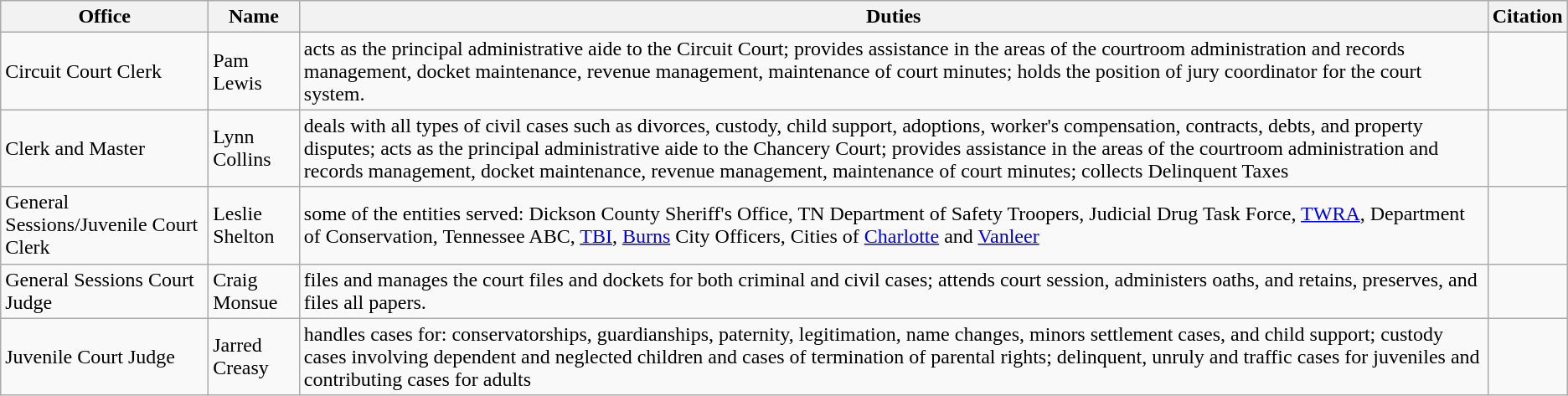<table class="wikitable">
<tr>
<th>Office</th>
<th>Name</th>
<th>Duties</th>
<th>Citation</th>
</tr>
<tr>
<td>Circuit Court Clerk</td>
<td>Pam Lewis</td>
<td>acts as the principal administrative aide to the Circuit Court; provides assistance in the areas of the courtroom administration and records management, docket maintenance, revenue management, maintenance of court minutes; holds the position of jury coordinator for the court system.</td>
<td></td>
</tr>
<tr>
<td>Clerk and Master</td>
<td>Lynn Collins</td>
<td>deals with all types of civil cases such as divorces, custody, child support, adoptions, worker's compensation, contracts, debts, and property disputes; acts as the principal administrative aide to the Chancery Court; provides assistance in the areas of the courtroom administration and records management, docket maintenance, revenue management, maintenance of court minutes; collects Delinquent Taxes</td>
<td></td>
</tr>
<tr>
<td>General Sessions/Juvenile Court Clerk</td>
<td>Leslie Shelton</td>
<td>some of the entities served: Dickson County Sheriff's Office, TN Department of Safety Troopers, Judicial Drug Task Force, <a href='#'>TWRA</a>, Department of Conservation, Tennessee ABC, <a href='#'>TBI</a>, <a href='#'>Burns</a> City Officers, Cities of <a href='#'>Charlotte</a> and <a href='#'>Vanleer</a></td>
<td></td>
</tr>
<tr>
<td>General Sessions Court Judge</td>
<td>Craig Monsue</td>
<td>files and manages the court files and dockets for both criminal and civil cases; attends court session, administers oaths, and retains, preserves, and files all papers.</td>
<td></td>
</tr>
<tr>
<td>Juvenile Court Judge</td>
<td>Jarred Creasy</td>
<td>handles cases for: conservatorships, guardianships, paternity, legitimation, name changes, minors settlement cases, and child support; custody cases involving dependent and neglected children and cases of termination of parental rights; delinquent, unruly and traffic cases for juveniles and contributing cases for adults</td>
<td></td>
</tr>
</table>
